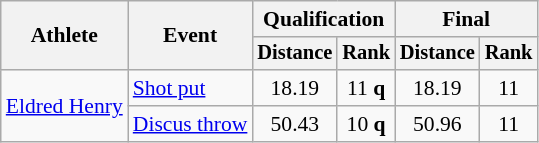<table class="wikitable" style="font-size:90%">
<tr>
<th rowspan=2>Athlete</th>
<th rowspan=2>Event</th>
<th colspan=2>Qualification</th>
<th colspan=2>Final</th>
</tr>
<tr style="font-size:95%">
<th>Distance</th>
<th>Rank</th>
<th>Distance</th>
<th>Rank</th>
</tr>
<tr align=center>
<td align=left rowspan=2><a href='#'>Eldred Henry</a></td>
<td align=left><a href='#'>Shot put</a></td>
<td>18.19</td>
<td>11 <strong>q</strong></td>
<td>18.19</td>
<td>11</td>
</tr>
<tr align=center>
<td align=left><a href='#'>Discus throw</a></td>
<td>50.43</td>
<td>10 <strong>q</strong></td>
<td>50.96</td>
<td>11</td>
</tr>
</table>
